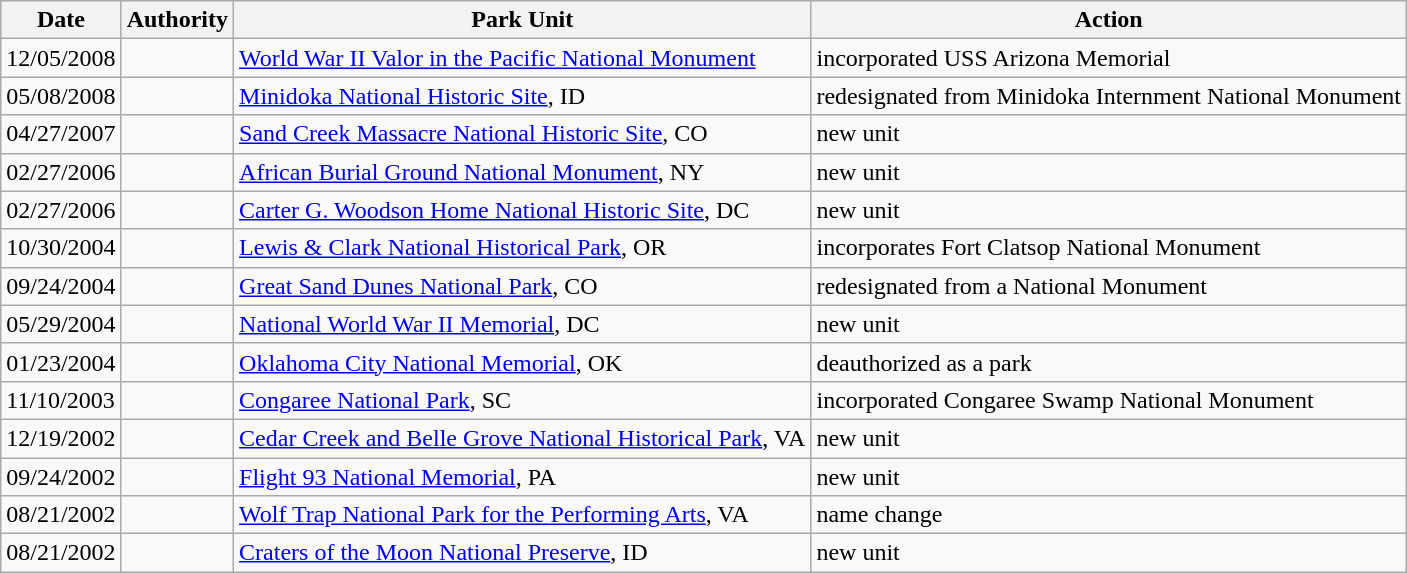<table class="wikitable">
<tr>
<th>Date</th>
<th>Authority</th>
<th>Park Unit</th>
<th>Action</th>
</tr>
<tr>
<td>12/05/2008</td>
<td></td>
<td><a href='#'>World War II Valor in the Pacific National Monument</a></td>
<td>incorporated USS Arizona Memorial</td>
</tr>
<tr>
<td>05/08/2008</td>
<td></td>
<td><a href='#'>Minidoka National Historic Site</a>, ID</td>
<td>redesignated from Minidoka Internment National Monument</td>
</tr>
<tr>
<td>04/27/2007</td>
<td></td>
<td><a href='#'>Sand Creek Massacre National Historic Site</a>, CO</td>
<td>new unit</td>
</tr>
<tr>
<td>02/27/2006</td>
<td></td>
<td><a href='#'>African Burial Ground National Monument</a>, NY</td>
<td>new unit</td>
</tr>
<tr>
<td>02/27/2006</td>
<td></td>
<td><a href='#'>Carter G. Woodson Home National Historic Site</a>, DC</td>
<td>new unit</td>
</tr>
<tr>
<td>10/30/2004</td>
<td></td>
<td><a href='#'>Lewis & Clark National Historical Park</a>, OR</td>
<td>incorporates Fort Clatsop National Monument</td>
</tr>
<tr>
<td>09/24/2004</td>
<td></td>
<td><a href='#'>Great Sand Dunes National Park</a>, CO</td>
<td>redesignated from a National Monument</td>
</tr>
<tr>
<td>05/29/2004</td>
<td></td>
<td><a href='#'>National World War II Memorial</a>, DC</td>
<td>new unit</td>
</tr>
<tr>
<td>01/23/2004</td>
<td></td>
<td><a href='#'>Oklahoma City National Memorial</a>, OK</td>
<td>deauthorized as a park</td>
</tr>
<tr>
<td>11/10/2003</td>
<td></td>
<td><a href='#'>Congaree National Park</a>, SC</td>
<td>incorporated Congaree Swamp National Monument</td>
</tr>
<tr>
<td>12/19/2002</td>
<td></td>
<td><a href='#'>Cedar Creek and Belle Grove National Historical Park</a>, VA</td>
<td>new unit</td>
</tr>
<tr>
<td>09/24/2002</td>
<td></td>
<td><a href='#'>Flight 93 National Memorial</a>, PA</td>
<td>new unit</td>
</tr>
<tr>
<td>08/21/2002</td>
<td></td>
<td><a href='#'>Wolf Trap National Park for the Performing Arts</a>, VA</td>
<td>name change</td>
</tr>
<tr>
<td>08/21/2002</td>
<td></td>
<td><a href='#'>Craters of the Moon National Preserve</a>, ID</td>
<td>new unit</td>
</tr>
</table>
